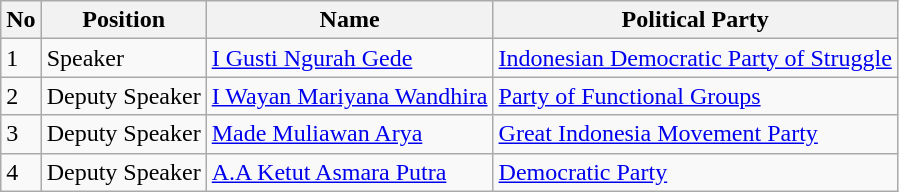<table class="wikitable">
<tr>
<th>No</th>
<th>Position</th>
<th>Name</th>
<th>Political Party</th>
</tr>
<tr>
<td>1</td>
<td>Speaker</td>
<td><a href='#'>I Gusti Ngurah Gede</a></td>
<td><a href='#'>Indonesian Democratic Party of Struggle</a></td>
</tr>
<tr>
<td>2</td>
<td>Deputy Speaker</td>
<td><a href='#'>I Wayan Mariyana Wandhira</a></td>
<td><a href='#'>Party of Functional Groups</a></td>
</tr>
<tr>
<td>3</td>
<td>Deputy Speaker</td>
<td><a href='#'>Made Muliawan Arya</a></td>
<td><a href='#'>Great Indonesia Movement Party</a></td>
</tr>
<tr>
<td>4</td>
<td>Deputy Speaker</td>
<td><a href='#'>A.A Ketut Asmara Putra</a></td>
<td><a href='#'>Democratic Party</a></td>
</tr>
</table>
